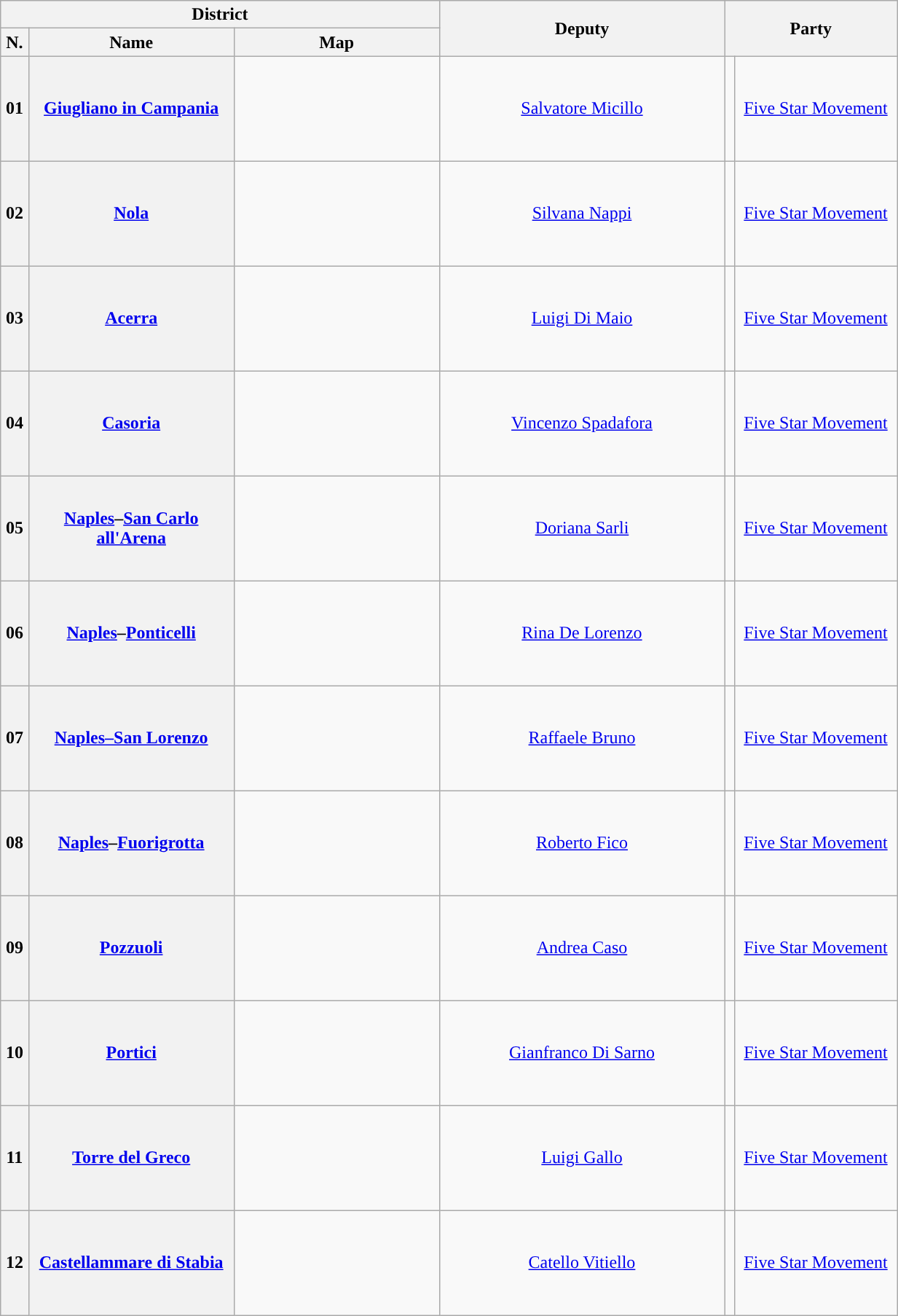<table class="wikitable" style="text-align:center; style="width=65%">
<tr>
<th width=35% colspan="3">District</th>
<th width=25% rowspan="2">Deputy</th>
<th width=15% colspan="2" rowspan="2">Party</th>
</tr>
<tr>
<th width=1%>N.</th>
<th width=18%>Name</th>
<th width=18%>Map</th>
</tr>
<tr style="height:6em;">
<th>01</th>
<th><a href='#'>Giugliano in Campania</a></th>
<td></td>
<td><a href='#'>Salvatore Micillo</a></td>
<td style="background:"></td>
<td><a href='#'>Five Star Movement</a></td>
</tr>
<tr style="height:6em;">
<th>02</th>
<th><a href='#'>Nola</a></th>
<td></td>
<td><a href='#'>Silvana Nappi</a></td>
<td style="background:"></td>
<td colspan=3><a href='#'>Five Star Movement</a></td>
</tr>
<tr style="height:6em;">
<th>03</th>
<th><a href='#'>Acerra</a></th>
<td></td>
<td><a href='#'>Luigi Di Maio</a></td>
<td style="background:"></td>
<td colspan=3><a href='#'>Five Star Movement</a></td>
</tr>
<tr style="height:6em;">
<th>04</th>
<th><a href='#'>Casoria</a></th>
<td></td>
<td><a href='#'>Vincenzo Spadafora</a></td>
<td style="background:"></td>
<td colspan=3><a href='#'>Five Star Movement</a></td>
</tr>
<tr style="height:6em;">
<th>05</th>
<th><a href='#'>Naples</a>–<a href='#'>San Carlo all'Arena</a></th>
<td></td>
<td><a href='#'>Doriana Sarli</a></td>
<td style="background:"></td>
<td colspan=3><a href='#'>Five Star Movement</a></td>
</tr>
<tr style="height:6em;">
<th>06</th>
<th><a href='#'>Naples</a>–<a href='#'>Ponticelli</a></th>
<td></td>
<td><a href='#'>Rina De Lorenzo</a></td>
<td style="background:"></td>
<td colspan=3><a href='#'>Five Star Movement</a></td>
</tr>
<tr style="height:6em;">
<th>07</th>
<th><a href='#'>Naples</a><a href='#'>–San Lorenzo</a></th>
<td></td>
<td><a href='#'>Raffaele Bruno</a></td>
<td style="background:"></td>
<td colspan=3><a href='#'>Five Star Movement</a></td>
</tr>
<tr style="height:6em;">
<th>08</th>
<th><a href='#'>Naples</a>–<a href='#'>Fuorigrotta</a></th>
<td></td>
<td><a href='#'>Roberto Fico</a></td>
<td style="background:"></td>
<td colspan=3><a href='#'>Five Star Movement</a></td>
</tr>
<tr style="height:6em;">
<th>09</th>
<th><a href='#'>Pozzuoli</a></th>
<td></td>
<td><a href='#'>Andrea Caso</a></td>
<td style="background:"></td>
<td colspan=3><a href='#'>Five Star Movement</a></td>
</tr>
<tr style="height:6em;">
<th>10</th>
<th><a href='#'>Portici</a></th>
<td></td>
<td><a href='#'>Gianfranco Di Sarno</a></td>
<td style="background:"></td>
<td colspan=3><a href='#'>Five Star Movement</a></td>
</tr>
<tr style="height:6em;">
<th>11</th>
<th><a href='#'>Torre del Greco</a></th>
<td></td>
<td><a href='#'>Luigi Gallo</a></td>
<td style="background:"></td>
<td colspan=3><a href='#'>Five Star Movement</a></td>
</tr>
<tr style="height:6em;">
<th>12</th>
<th><a href='#'>Castellammare di Stabia</a></th>
<td></td>
<td><a href='#'>Catello Vitiello</a></td>
<td style="background:"></td>
<td colspan=3><a href='#'>Five Star Movement</a></td>
</tr>
</table>
